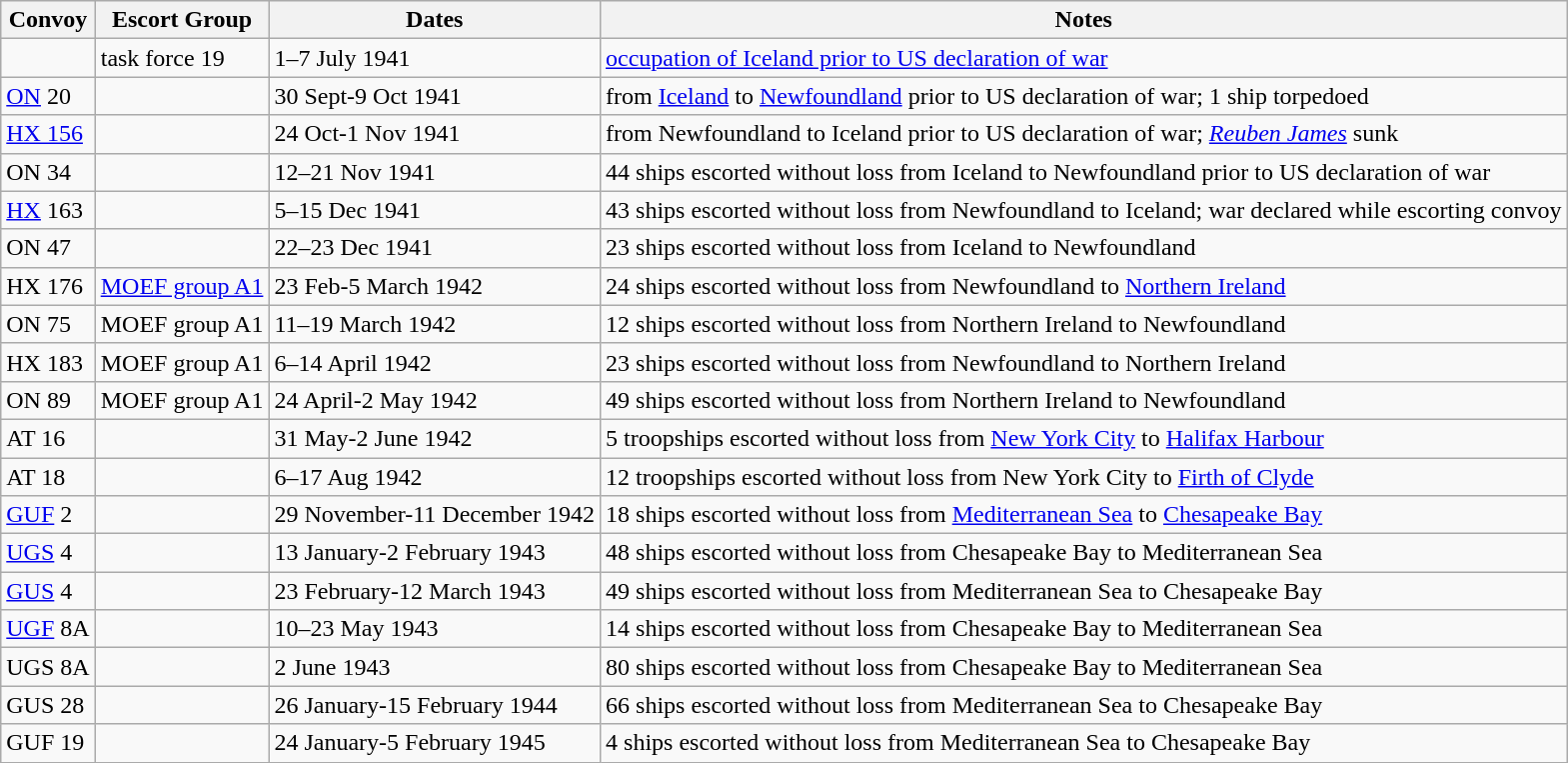<table class="wikitable">
<tr>
<th>Convoy</th>
<th>Escort Group</th>
<th>Dates</th>
<th>Notes</th>
</tr>
<tr>
<td></td>
<td>task force 19</td>
<td>1–7 July 1941</td>
<td><a href='#'>occupation of Iceland prior to US declaration of war</a></td>
</tr>
<tr>
<td><a href='#'>ON</a> 20</td>
<td></td>
<td>30 Sept-9 Oct 1941</td>
<td>from <a href='#'>Iceland</a> to <a href='#'>Newfoundland</a> prior to US declaration of war; 1 ship torpedoed</td>
</tr>
<tr>
<td><a href='#'>HX 156</a></td>
<td></td>
<td>24 Oct-1 Nov 1941</td>
<td>from Newfoundland to Iceland prior to US declaration of war; <a href='#'><em>Reuben James</em></a> sunk</td>
</tr>
<tr>
<td>ON 34</td>
<td></td>
<td>12–21 Nov 1941</td>
<td>44 ships escorted without loss from Iceland to Newfoundland prior to US declaration of war</td>
</tr>
<tr>
<td><a href='#'>HX</a> 163</td>
<td></td>
<td>5–15 Dec 1941</td>
<td>43 ships escorted without loss from Newfoundland to Iceland; war declared while escorting convoy</td>
</tr>
<tr>
<td>ON 47</td>
<td></td>
<td>22–23 Dec 1941</td>
<td>23 ships escorted without loss from Iceland to Newfoundland</td>
</tr>
<tr>
<td>HX 176</td>
<td><a href='#'>MOEF group A1</a></td>
<td>23 Feb-5 March 1942</td>
<td>24 ships escorted without loss from Newfoundland to <a href='#'>Northern Ireland</a></td>
</tr>
<tr>
<td>ON 75</td>
<td>MOEF group A1</td>
<td>11–19 March 1942</td>
<td>12 ships escorted without loss from Northern Ireland to Newfoundland</td>
</tr>
<tr>
<td>HX 183</td>
<td>MOEF group A1</td>
<td>6–14 April 1942</td>
<td>23 ships escorted without loss from Newfoundland to Northern Ireland</td>
</tr>
<tr>
<td>ON 89</td>
<td>MOEF group A1</td>
<td>24 April-2 May 1942</td>
<td>49 ships escorted without loss from Northern Ireland to Newfoundland</td>
</tr>
<tr>
<td>AT 16</td>
<td></td>
<td>31 May-2 June 1942</td>
<td>5 troopships escorted without loss from <a href='#'>New York City</a> to <a href='#'>Halifax Harbour</a></td>
</tr>
<tr>
<td>AT 18</td>
<td></td>
<td>6–17 Aug 1942</td>
<td>12 troopships escorted without loss from New York City to <a href='#'>Firth of Clyde</a></td>
</tr>
<tr>
<td><a href='#'>GUF</a> 2</td>
<td></td>
<td>29 November-11 December 1942</td>
<td>18 ships escorted without loss from <a href='#'>Mediterranean Sea</a> to <a href='#'>Chesapeake Bay</a></td>
</tr>
<tr>
<td><a href='#'>UGS</a> 4</td>
<td></td>
<td>13 January-2 February 1943</td>
<td>48 ships escorted without loss from Chesapeake Bay to Mediterranean Sea</td>
</tr>
<tr>
<td><a href='#'>GUS</a> 4</td>
<td></td>
<td>23 February-12 March 1943</td>
<td>49 ships escorted without loss from Mediterranean Sea to Chesapeake Bay</td>
</tr>
<tr>
<td><a href='#'>UGF</a> 8A</td>
<td></td>
<td>10–23 May 1943</td>
<td>14 ships escorted without loss from Chesapeake Bay to Mediterranean Sea</td>
</tr>
<tr>
<td>UGS 8A</td>
<td></td>
<td>2 June 1943</td>
<td>80 ships escorted without loss from Chesapeake Bay to Mediterranean Sea</td>
</tr>
<tr>
<td>GUS 28</td>
<td></td>
<td>26 January-15 February 1944</td>
<td>66 ships escorted without loss from Mediterranean Sea to Chesapeake Bay</td>
</tr>
<tr>
<td>GUF 19</td>
<td></td>
<td>24 January-5 February 1945</td>
<td>4 ships escorted without loss from Mediterranean Sea to Chesapeake Bay</td>
</tr>
</table>
